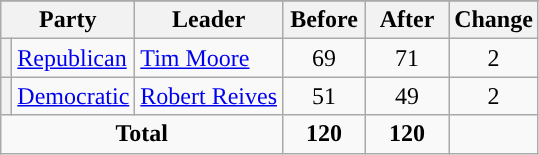<table class="wikitable" style="text-align:center;">
<tr>
</tr>
<tr>
<th colspan=2>Party</th>
<th>Leader</th>
<th style="width:3em">Before</th>
<th style="width:3em">After</th>
<th style="width:3em">Change</th>
</tr>
<tr>
<th style="background-color:"></th>
<td style="text-align:left;"><a href='#'>Republican</a></td>
<td style="text-align:left;"><a href='#'>Tim Moore</a></td>
<td>69</td>
<td>71</td>
<td>2</td>
</tr>
<tr>
<th style="background-color:"></th>
<td style="text-align:left;"><a href='#'>Democratic</a></td>
<td style="text-align:left;"><a href='#'>Robert Reives</a></td>
<td>51</td>
<td>49</td>
<td>2</td>
</tr>
<tr>
<td colspan=3><strong>Total</strong></td>
<td><strong>120</strong></td>
<td><strong>120</strong></td>
<td></td>
</tr>
</table>
